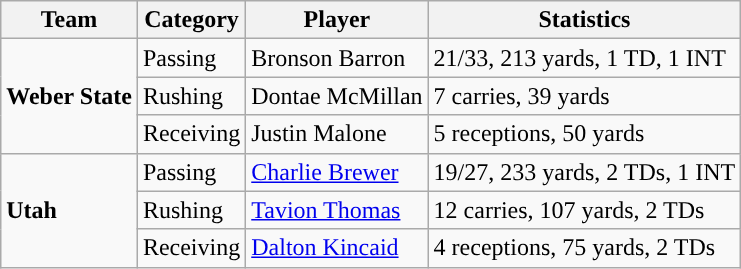<table class="wikitable" style="float: left;">
<tr>
<th>Team</th>
<th>Category</th>
<th>Player</th>
<th>Statistics</th>
</tr>
<tr>
<td rowspan=3><strong>Weber State</strong></td>
<td>Passing</td>
<td>Bronson Barron</td>
<td>21/33, 213 yards, 1 TD, 1 INT</td>
</tr>
<tr>
<td>Rushing</td>
<td>Dontae McMillan</td>
<td>7 carries, 39 yards</td>
</tr>
<tr>
<td>Receiving</td>
<td>Justin Malone</td>
<td>5 receptions, 50 yards</td>
</tr>
<tr>
<td rowspan=3><strong>Utah</strong></td>
<td>Passing</td>
<td><a href='#'>Charlie Brewer</a></td>
<td>19/27, 233 yards, 2 TDs, 1 INT</td>
</tr>
<tr>
<td>Rushing</td>
<td><a href='#'>Tavion Thomas</a></td>
<td>12 carries, 107 yards, 2 TDs</td>
</tr>
<tr>
<td>Receiving</td>
<td><a href='#'>Dalton Kincaid</a></td>
<td>4 receptions, 75 yards, 2 TDs</td>
</tr>
</table>
